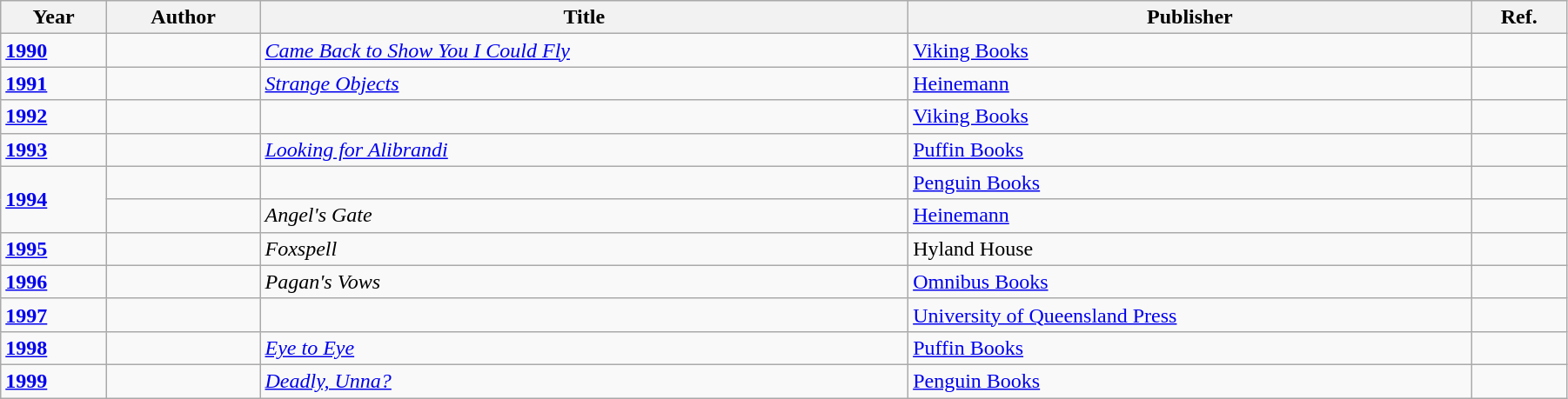<table class="wikitable sortable mw-collapsible" width="95%">
<tr>
<th>Year</th>
<th>Author</th>
<th>Title</th>
<th>Publisher</th>
<th>Ref.</th>
</tr>
<tr>
<td><strong><a href='#'>1990</a></strong></td>
<td></td>
<td><em><a href='#'>Came Back to Show You I Could Fly</a></em></td>
<td><a href='#'>Viking Books</a></td>
<td></td>
</tr>
<tr>
<td><strong><a href='#'>1991</a></strong></td>
<td></td>
<td><em><a href='#'>Strange Objects</a></em></td>
<td><a href='#'>Heinemann</a></td>
<td></td>
</tr>
<tr>
<td><strong><a href='#'>1992</a></strong></td>
<td></td>
<td><em></em></td>
<td><a href='#'>Viking Books</a></td>
<td></td>
</tr>
<tr>
<td><strong><a href='#'>1993</a></strong></td>
<td></td>
<td><em><a href='#'>Looking for Alibrandi</a></em></td>
<td><a href='#'>Puffin Books</a></td>
<td></td>
</tr>
<tr>
<td rowspan="2"><strong><a href='#'>1994</a></strong></td>
<td></td>
<td><em></em></td>
<td><a href='#'>Penguin Books</a></td>
<td></td>
</tr>
<tr>
<td></td>
<td><em>Angel's Gate</em></td>
<td><a href='#'>Heinemann</a></td>
<td></td>
</tr>
<tr>
<td><strong><a href='#'>1995</a></strong></td>
<td></td>
<td><em>Foxspell</em></td>
<td>Hyland House</td>
<td></td>
</tr>
<tr>
<td><strong><a href='#'>1996</a></strong></td>
<td></td>
<td><em>Pagan's Vows</em></td>
<td><a href='#'>Omnibus Books</a></td>
<td></td>
</tr>
<tr>
<td><strong><a href='#'>1997</a></strong></td>
<td></td>
<td><em></em></td>
<td><a href='#'>University of Queensland Press</a></td>
<td></td>
</tr>
<tr>
<td><strong><a href='#'>1998</a></strong></td>
<td></td>
<td><em><a href='#'>Eye to Eye</a></em></td>
<td><a href='#'>Puffin Books</a></td>
<td></td>
</tr>
<tr>
<td><strong><a href='#'>1999</a></strong></td>
<td></td>
<td><em><a href='#'>Deadly, Unna?</a></em></td>
<td><a href='#'>Penguin Books</a></td>
<td></td>
</tr>
</table>
